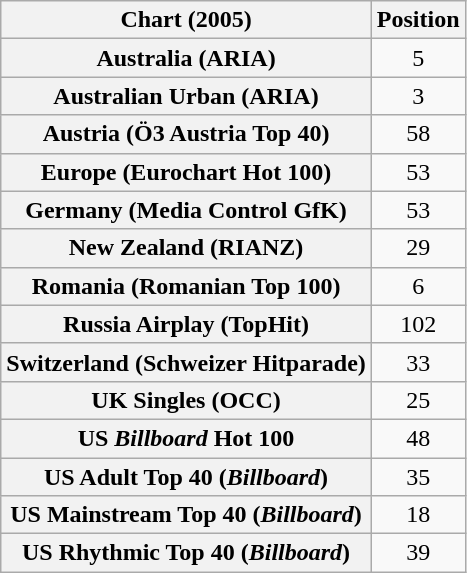<table class="wikitable sortable plainrowheaders" style="text-align:center">
<tr>
<th scope="col">Chart (2005)</th>
<th scope="col">Position</th>
</tr>
<tr>
<th scope="row">Australia (ARIA)</th>
<td>5</td>
</tr>
<tr>
<th scope="row">Australian Urban (ARIA)</th>
<td>3</td>
</tr>
<tr>
<th scope="row">Austria (Ö3 Austria Top 40)</th>
<td>58</td>
</tr>
<tr>
<th scope="row">Europe (Eurochart Hot 100)</th>
<td>53</td>
</tr>
<tr>
<th scope="row">Germany (Media Control GfK)</th>
<td>53</td>
</tr>
<tr>
<th scope="row">New Zealand (RIANZ)</th>
<td>29</td>
</tr>
<tr>
<th scope="row">Romania (Romanian Top 100)</th>
<td>6</td>
</tr>
<tr>
<th scope="row">Russia Airplay (TopHit)</th>
<td>102</td>
</tr>
<tr>
<th scope="row">Switzerland (Schweizer Hitparade)</th>
<td>33</td>
</tr>
<tr>
<th scope="row">UK Singles (OCC)</th>
<td>25</td>
</tr>
<tr>
<th scope="row">US <em>Billboard</em> Hot 100</th>
<td>48</td>
</tr>
<tr>
<th scope="row">US Adult Top 40 (<em>Billboard</em>)</th>
<td>35</td>
</tr>
<tr>
<th scope="row">US Mainstream Top 40 (<em>Billboard</em>)</th>
<td>18</td>
</tr>
<tr>
<th scope="row">US Rhythmic Top 40 (<em>Billboard</em>)</th>
<td>39</td>
</tr>
</table>
